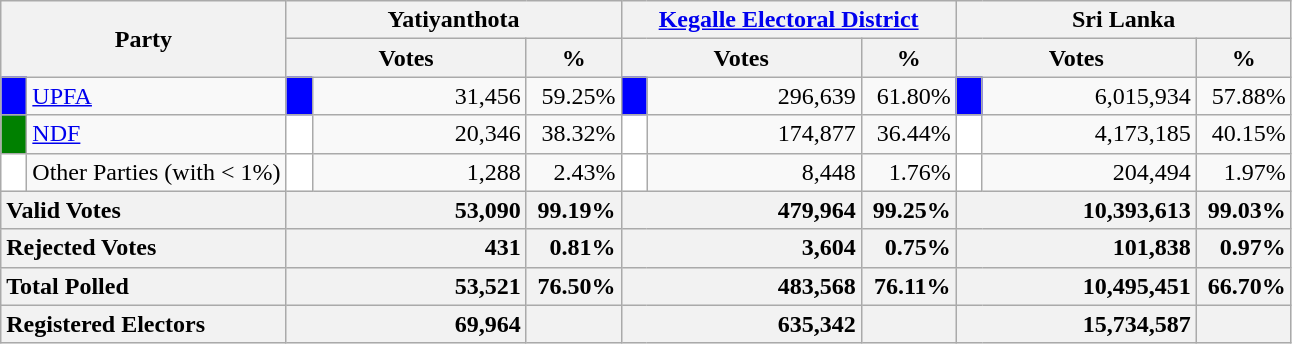<table class="wikitable">
<tr>
<th colspan="2" width="144px"rowspan="2">Party</th>
<th colspan="3" width="216px">Yatiyanthota</th>
<th colspan="3" width="216px"><a href='#'>Kegalle Electoral District</a></th>
<th colspan="3" width="216px">Sri Lanka</th>
</tr>
<tr>
<th colspan="2" width="144px">Votes</th>
<th>%</th>
<th colspan="2" width="144px">Votes</th>
<th>%</th>
<th colspan="2" width="144px">Votes</th>
<th>%</th>
</tr>
<tr>
<td style="background-color:blue;" width="10px"></td>
<td style="text-align:left;"><a href='#'>UPFA</a></td>
<td style="background-color:blue;" width="10px"></td>
<td style="text-align:right;">31,456</td>
<td style="text-align:right;">59.25%</td>
<td style="background-color:blue;" width="10px"></td>
<td style="text-align:right;">296,639</td>
<td style="text-align:right;">61.80%</td>
<td style="background-color:blue;" width="10px"></td>
<td style="text-align:right;">6,015,934</td>
<td style="text-align:right;">57.88%</td>
</tr>
<tr>
<td style="background-color:green;" width="10px"></td>
<td style="text-align:left;"><a href='#'>NDF</a></td>
<td style="background-color:white;" width="10px"></td>
<td style="text-align:right;">20,346</td>
<td style="text-align:right;">38.32%</td>
<td style="background-color:white;" width="10px"></td>
<td style="text-align:right;">174,877</td>
<td style="text-align:right;">36.44%</td>
<td style="background-color:white;" width="10px"></td>
<td style="text-align:right;">4,173,185</td>
<td style="text-align:right;">40.15%</td>
</tr>
<tr>
<td style="background-color:white;" width="10px"></td>
<td style="text-align:left;">Other Parties (with < 1%)</td>
<td style="background-color:white;" width="10px"></td>
<td style="text-align:right;">1,288</td>
<td style="text-align:right;">2.43%</td>
<td style="background-color:white;" width="10px"></td>
<td style="text-align:right;">8,448</td>
<td style="text-align:right;">1.76%</td>
<td style="background-color:white;" width="10px"></td>
<td style="text-align:right;">204,494</td>
<td style="text-align:right;">1.97%</td>
</tr>
<tr>
<th colspan="2" width="144px"style="text-align:left;">Valid Votes</th>
<th style="text-align:right;"colspan="2" width="144px">53,090</th>
<th style="text-align:right;">99.19%</th>
<th style="text-align:right;"colspan="2" width="144px">479,964</th>
<th style="text-align:right;">99.25%</th>
<th style="text-align:right;"colspan="2" width="144px">10,393,613</th>
<th style="text-align:right;">99.03%</th>
</tr>
<tr>
<th colspan="2" width="144px"style="text-align:left;">Rejected Votes</th>
<th style="text-align:right;"colspan="2" width="144px">431</th>
<th style="text-align:right;">0.81%</th>
<th style="text-align:right;"colspan="2" width="144px">3,604</th>
<th style="text-align:right;">0.75%</th>
<th style="text-align:right;"colspan="2" width="144px">101,838</th>
<th style="text-align:right;">0.97%</th>
</tr>
<tr>
<th colspan="2" width="144px"style="text-align:left;">Total Polled</th>
<th style="text-align:right;"colspan="2" width="144px">53,521</th>
<th style="text-align:right;">76.50%</th>
<th style="text-align:right;"colspan="2" width="144px">483,568</th>
<th style="text-align:right;">76.11%</th>
<th style="text-align:right;"colspan="2" width="144px">10,495,451</th>
<th style="text-align:right;">66.70%</th>
</tr>
<tr>
<th colspan="2" width="144px"style="text-align:left;">Registered Electors</th>
<th style="text-align:right;"colspan="2" width="144px">69,964</th>
<th></th>
<th style="text-align:right;"colspan="2" width="144px">635,342</th>
<th></th>
<th style="text-align:right;"colspan="2" width="144px">15,734,587</th>
<th></th>
</tr>
</table>
